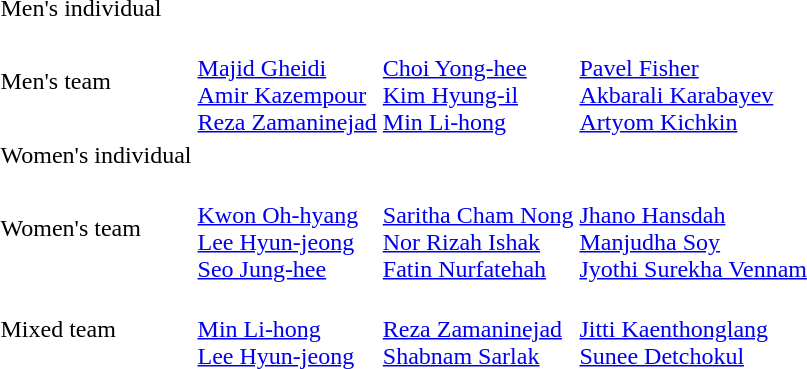<table>
<tr>
<td>Men's individual</td>
<td></td>
<td></td>
<td></td>
</tr>
<tr>
<td>Men's team</td>
<td><br><a href='#'>Majid Gheidi</a><br><a href='#'>Amir Kazempour</a><br><a href='#'>Reza Zamaninejad</a></td>
<td><br><a href='#'>Choi Yong-hee</a><br><a href='#'>Kim Hyung-il</a><br><a href='#'>Min Li-hong</a></td>
<td><br><a href='#'>Pavel Fisher</a><br><a href='#'>Akbarali Karabayev</a><br><a href='#'>Artyom Kichkin</a></td>
</tr>
<tr>
<td>Women's individual</td>
<td></td>
<td></td>
<td></td>
</tr>
<tr>
<td>Women's team</td>
<td><br><a href='#'>Kwon Oh-hyang</a><br><a href='#'>Lee Hyun-jeong</a><br><a href='#'>Seo Jung-hee</a></td>
<td><br><a href='#'>Saritha Cham Nong</a><br><a href='#'>Nor Rizah Ishak</a><br><a href='#'>Fatin Nurfatehah</a></td>
<td><br><a href='#'>Jhano Hansdah</a><br><a href='#'>Manjudha Soy</a><br><a href='#'>Jyothi Surekha Vennam</a></td>
</tr>
<tr>
<td>Mixed team</td>
<td><br><a href='#'>Min Li-hong</a><br><a href='#'>Lee Hyun-jeong</a></td>
<td><br><a href='#'>Reza Zamaninejad</a><br><a href='#'>Shabnam Sarlak</a></td>
<td><br><a href='#'>Jitti Kaenthonglang</a><br><a href='#'>Sunee Detchokul</a></td>
</tr>
</table>
